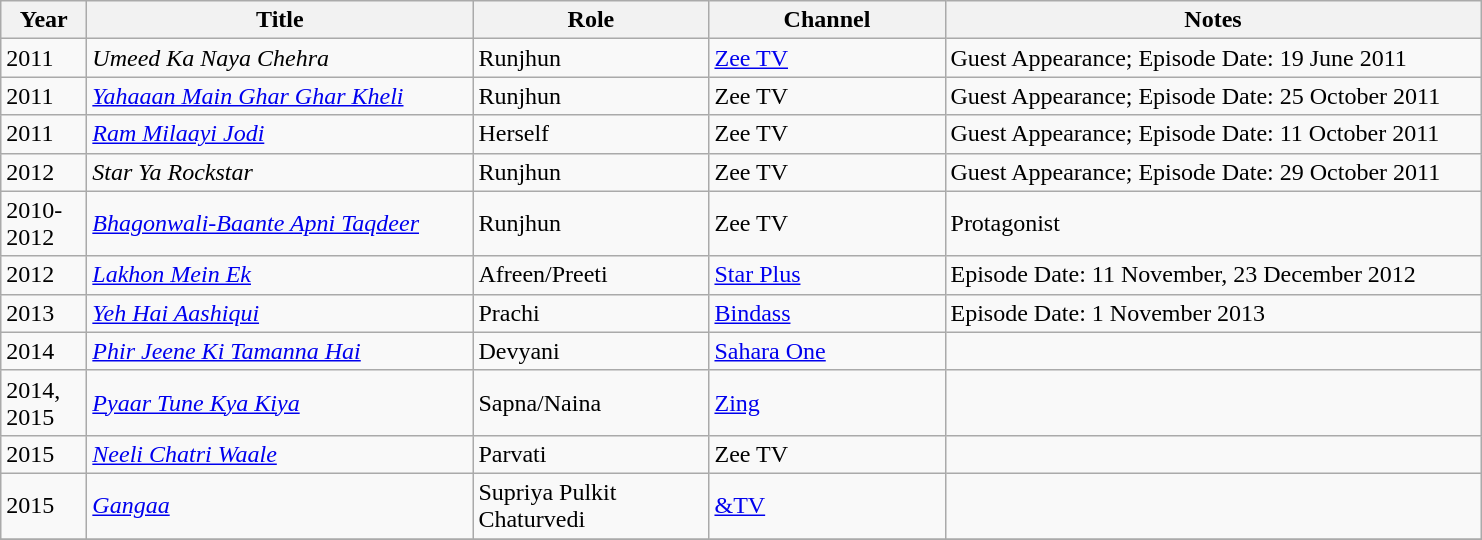<table class="wikitable sortable">
<tr>
<th width="50px">Year</th>
<th width="250px">Title</th>
<th width="150px">Role</th>
<th width="150px">Channel</th>
<th class="unsortable" width="350px">Notes</th>
</tr>
<tr>
<td>2011</td>
<td><em>Umeed Ka Naya Chehra</em></td>
<td>Runjhun</td>
<td><a href='#'>Zee TV</a></td>
<td>Guest Appearance; Episode Date: 19 June 2011</td>
</tr>
<tr>
<td>2011</td>
<td><em><a href='#'>Yahaaan Main Ghar Ghar Kheli</a></em></td>
<td>Runjhun</td>
<td>Zee TV</td>
<td>Guest Appearance; Episode Date: 25 October 2011</td>
</tr>
<tr>
<td>2011</td>
<td><em><a href='#'>Ram Milaayi Jodi</a></em></td>
<td>Herself</td>
<td>Zee TV</td>
<td>Guest Appearance; Episode Date: 11 October 2011</td>
</tr>
<tr>
<td>2012</td>
<td><em>Star Ya Rockstar</em></td>
<td>Runjhun</td>
<td>Zee TV</td>
<td>Guest Appearance; Episode Date: 29 October 2011</td>
</tr>
<tr>
<td>2010-2012</td>
<td><em><a href='#'>Bhagonwali-Baante Apni Taqdeer</a></em></td>
<td>Runjhun</td>
<td>Zee TV</td>
<td>Protagonist</td>
</tr>
<tr>
<td>2012</td>
<td><em><a href='#'>Lakhon Mein Ek</a></em></td>
<td>Afreen/Preeti</td>
<td><a href='#'>Star Plus</a></td>
<td>Episode Date: 11 November, 23 December 2012</td>
</tr>
<tr>
<td>2013</td>
<td><em><a href='#'>Yeh Hai Aashiqui</a></em></td>
<td>Prachi</td>
<td><a href='#'>Bindass</a></td>
<td>Episode Date: 1 November 2013</td>
</tr>
<tr>
<td>2014</td>
<td><em><a href='#'>Phir Jeene Ki Tamanna Hai</a></em></td>
<td>Devyani</td>
<td><a href='#'>Sahara One</a></td>
<td></td>
</tr>
<tr>
<td>2014, 2015</td>
<td><em><a href='#'>Pyaar Tune Kya Kiya</a></em></td>
<td>Sapna/Naina</td>
<td><a href='#'>Zing</a></td>
<td></td>
</tr>
<tr>
<td>2015</td>
<td><em><a href='#'>Neeli Chatri Waale</a></em></td>
<td>Parvati</td>
<td>Zee TV</td>
<td></td>
</tr>
<tr>
<td>2015</td>
<td><em><a href='#'>Gangaa</a></em></td>
<td>Supriya Pulkit Chaturvedi</td>
<td><a href='#'>&TV</a></td>
<td></td>
</tr>
<tr>
</tr>
</table>
